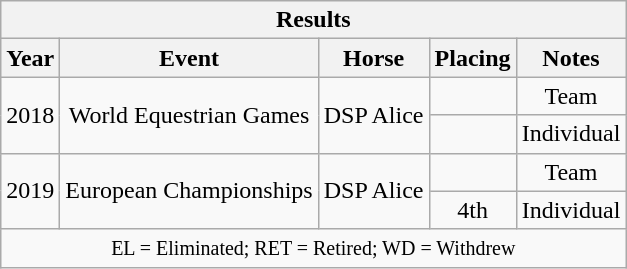<table class="wikitable" style="text-align:center">
<tr>
<th colspan="11" align="center"><strong>Results</strong></th>
</tr>
<tr>
<th>Year</th>
<th>Event</th>
<th>Horse</th>
<th>Placing</th>
<th>Notes</th>
</tr>
<tr>
<td rowspan="2">2018</td>
<td rowspan="2">World Equestrian Games</td>
<td rowspan="2">DSP Alice</td>
<td></td>
<td>Team</td>
</tr>
<tr>
<td></td>
<td>Individual</td>
</tr>
<tr>
<td rowspan="2">2019</td>
<td rowspan="2">European Championships</td>
<td rowspan="2">DSP Alice</td>
<td></td>
<td>Team</td>
</tr>
<tr>
<td>4th</td>
<td>Individual</td>
</tr>
<tr>
<td colspan="11" align="center"><small> EL = Eliminated; RET = Retired; WD = Withdrew </small></td>
</tr>
</table>
